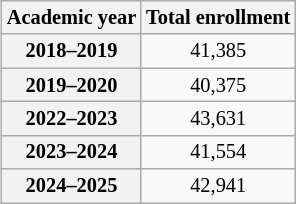<table style="float:right; font-size:85%; margin:10px; text-align:center; font-size:85%; margin:auto;" class="wikitable">
<tr>
<th>Academic year</th>
<th>Total enrollment</th>
</tr>
<tr>
<th>2018–2019</th>
<td>41,385</td>
</tr>
<tr>
<th>2019–2020</th>
<td>40,375</td>
</tr>
<tr>
<th>2022–2023</th>
<td>43,631</td>
</tr>
<tr>
<th>2023–2024</th>
<td>41,554</td>
</tr>
<tr>
<th>2024–2025</th>
<td>42,941</td>
</tr>
</table>
